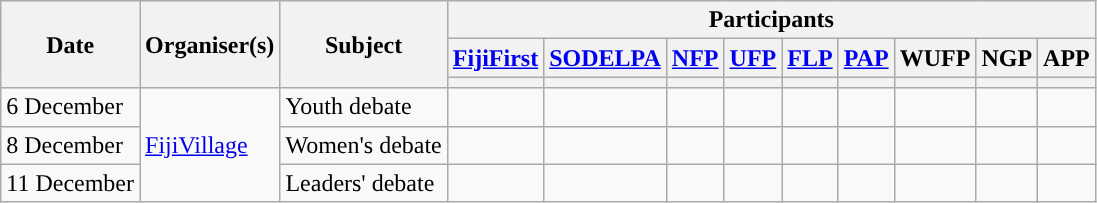<table class="wikitable">
<tr>
<th rowspan="3">Date</th>
<th rowspan="3">Organiser(s)</th>
<th rowspan="3">Subject</th>
<th colspan="9">Participants</th>
</tr>
<tr>
<th><a href='#'>FijiFirst</a></th>
<th><a href='#'>SODELPA</a></th>
<th><a href='#'>NFP</a></th>
<th><a href='#'>UFP</a></th>
<th><a href='#'>FLP</a></th>
<th><a href='#'>PAP</a></th>
<th>WUFP</th>
<th>NGP</th>
<th>APP</th>
</tr>
<tr>
<th style="background:"></th>
<th style="background:"></th>
<th style="background:"></th>
<th style="background:"></th>
<th style="background:"></th>
<th style="background:"></th>
<th style="background:"></th>
<th style="background:"></th>
<th style="background:"></th>
</tr>
<tr>
<td>6 December</td>
<td rowspan="3"><a href='#'>FijiVillage</a></td>
<td>Youth debate</td>
<td></td>
<td></td>
<td></td>
<td></td>
<td></td>
<td></td>
<td></td>
<td></td>
<td></td>
</tr>
<tr>
<td>8 December</td>
<td>Women's debate</td>
<td></td>
<td></td>
<td></td>
<td></td>
<td></td>
<td></td>
<td></td>
<td></td>
<td></td>
</tr>
<tr>
<td>11 December</td>
<td>Leaders' debate</td>
<td></td>
<td></td>
<td></td>
<td></td>
<td></td>
<td></td>
<td></td>
<td></td>
<td></td>
</tr>
</table>
